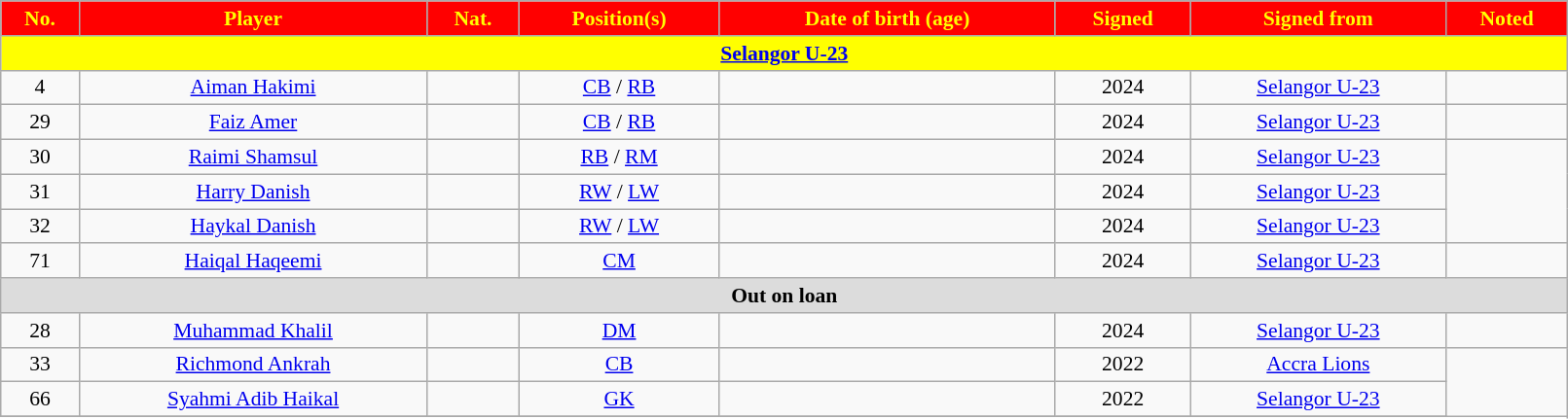<table class="wikitable" style="text-align:center;font-size:90%;width:85%">
<tr>
<th style="background:red;color:yellow;text-align:center;width:10x";>No.</th>
<th style="background:red;color:yellow;text-align:center;width:160x";>Player</th>
<th style="background:red;color:yellow;text-align:center;width:10x";>Nat.</th>
<th style="background:red;color:yellow;text-align:center;width:80x";>Position(s)</th>
<th style="background:red;color:yellow;text-align:center;width:160x";>Date of birth (age)</th>
<th style="background:red;color:yellow;text-align:center;width:20x";>Signed</th>
<th style="background:red;color:yellow;text-align:center;width:180x";>Signed from</th>
<th style="background:red;color:yellow;text-align:center;width:20x";>Noted</th>
</tr>
<tr>
<th colspan="9" style="background:yellow;color:red;text-align:center"><a href='#'>Selangor U-23</a></th>
</tr>
<tr>
<td>4</td>
<td><a href='#'>Aiman Hakimi</a></td>
<td></td>
<td><a href='#'>CB</a> / <a href='#'>RB</a></td>
<td></td>
<td>2024</td>
<td><a href='#'>Selangor U-23</a></td>
<td></td>
</tr>
<tr>
<td>29</td>
<td><a href='#'>Faiz Amer</a></td>
<td></td>
<td><a href='#'>CB</a> / <a href='#'>RB</a></td>
<td></td>
<td>2024</td>
<td><a href='#'>Selangor U-23</a></td>
<td></td>
</tr>
<tr>
<td>30</td>
<td><a href='#'>Raimi Shamsul</a></td>
<td></td>
<td><a href='#'>RB</a> / <a href='#'>RM</a></td>
<td></td>
<td>2024</td>
<td><a href='#'>Selangor U-23</a></td>
</tr>
<tr>
<td>31</td>
<td><a href='#'>Harry Danish</a></td>
<td></td>
<td><a href='#'>RW</a> / <a href='#'>LW</a></td>
<td></td>
<td>2024</td>
<td><a href='#'>Selangor U-23</a></td>
</tr>
<tr>
<td>32</td>
<td><a href='#'>Haykal Danish</a></td>
<td></td>
<td><a href='#'>RW</a> / <a href='#'>LW</a></td>
<td></td>
<td>2024</td>
<td><a href='#'>Selangor U-23</a></td>
</tr>
<tr>
<td>71</td>
<td><a href='#'>Haiqal Haqeemi</a></td>
<td></td>
<td><a href='#'>CM</a></td>
<td></td>
<td>2024</td>
<td><a href='#'>Selangor U-23</a></td>
<td></td>
</tr>
<tr>
<th colspan="9" style="background:#dcdcdc; text-align:center;">Out on loan</th>
</tr>
<tr>
<td>28</td>
<td><a href='#'>Muhammad Khalil</a></td>
<td></td>
<td><a href='#'>DM</a></td>
<td></td>
<td>2024</td>
<td><a href='#'>Selangor U-23</a></td>
<td></td>
</tr>
<tr>
<td>33</td>
<td><a href='#'>Richmond Ankrah</a></td>
<td></td>
<td><a href='#'>CB</a></td>
<td></td>
<td>2022</td>
<td> <a href='#'>Accra Lions</a></td>
</tr>
<tr>
<td>66</td>
<td><a href='#'>Syahmi Adib Haikal</a></td>
<td></td>
<td><a href='#'>GK</a></td>
<td></td>
<td>2022</td>
<td><a href='#'>Selangor U-23</a></td>
</tr>
<tr>
</tr>
</table>
